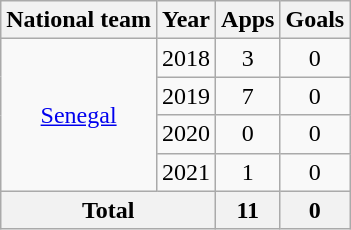<table class="wikitable" style="text-align:center">
<tr>
<th>National team</th>
<th>Year</th>
<th>Apps</th>
<th>Goals</th>
</tr>
<tr>
<td rowspan="4"><a href='#'>Senegal</a></td>
<td>2018</td>
<td>3</td>
<td>0</td>
</tr>
<tr>
<td>2019</td>
<td>7</td>
<td>0</td>
</tr>
<tr>
<td>2020</td>
<td>0</td>
<td>0</td>
</tr>
<tr>
<td>2021</td>
<td>1</td>
<td>0</td>
</tr>
<tr>
<th colspan="2">Total</th>
<th>11</th>
<th>0</th>
</tr>
</table>
